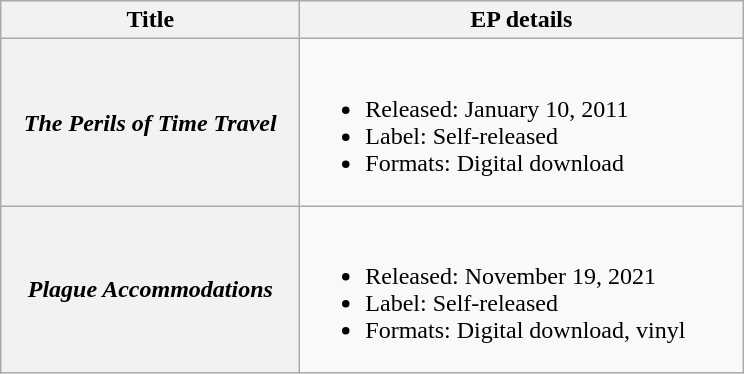<table class="wikitable plainrowheaders" style="text-align:center;">
<tr>
<th scope="col" style="width:12em;">Title</th>
<th scope="col" style="width:18em;">EP details</th>
</tr>
<tr>
<th scope="row"><em>The Perils of Time Travel</em></th>
<td style="text-align:left;"><br><ul><li>Released: January 10, 2011</li><li>Label: Self-released</li><li>Formats: Digital download</li></ul></td>
</tr>
<tr>
<th scope="row"><em>Plague Accommodations</em></th>
<td style="text-align:left;"><br><ul><li>Released: November 19, 2021</li><li>Label: Self-released</li><li>Formats: Digital download, vinyl</li></ul></td>
</tr>
</table>
